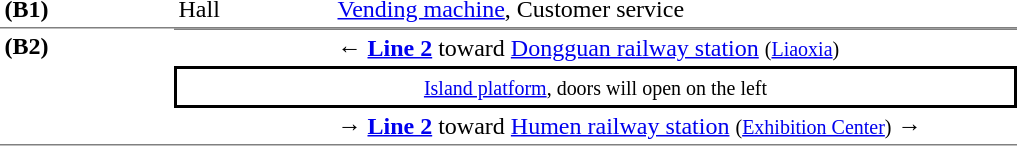<table table border=0 cellspacing=0 cellpadding=3>
<tr>
<td style="border-bottom:solid 1px gray;border-top:solid 0px gray;" width=110 valign=top><strong>(B1)</strong></td>
<td style="border-top:solid 0px gray;border-bottom:solid 1px gray;" width=100 valign=top>Hall</td>
<td style="border-top:solid 0px gray;border-bottom:solid 1px gray;" width=390 valign=top><a href='#'>Vending machine</a>, Customer service</td>
</tr>
<tr>
<td style="border-top:solid 0px gray;border-bottom:solid 1px gray;" width=110 rowspan=3 valign=top><strong>(B2)</strong></td>
<td style="border-top:solid 1px gray;" width=100><span></span></td>
<td style="border-top:solid 1px gray;" width=450>← <a href='#'><span><strong>Line 2</strong></span></a> toward <a href='#'>Dongguan railway station</a> <small>(<a href='#'>Liaoxia</a>)</small></td>
</tr>
<tr>
<td style="border-top:solid 2px black;border-right:solid 2px black;border-left:solid 2px black;border-bottom:solid 2px black;text-align:center;" colspan=2><small><a href='#'>Island platform</a>, doors will open on the left</small></td>
</tr>
<tr>
<td style="border-bottom:solid 1px gray;" width=100><span></span></td>
<td style="border-bottom:solid 1px gray;" width=390><span>→</span> <a href='#'><span><strong>Line 2</strong></span></a> toward <a href='#'>Humen railway station</a> <small>(<a href='#'>Exhibition Center</a>)</small> →</td>
</tr>
</table>
